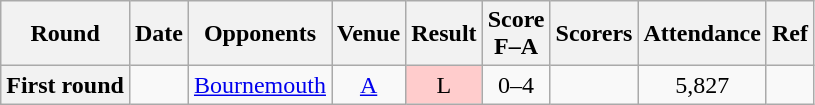<table class="wikitable plainrowheaders" style="text-align:center">
<tr>
<th scope="col">Round</th>
<th scope="col">Date</th>
<th scope="col">Opponents</th>
<th scope="col">Venue</th>
<th scope="col">Result</th>
<th scope="col">Score<br>F–A</th>
<th scope="col" class="unsortable">Scorers</th>
<th scope="col">Attendance</th>
<th scope="col" class="unsortable">Ref</th>
</tr>
<tr>
<th scope="row">First round</th>
<td align="left"></td>
<td align="left"><a href='#'>Bournemouth</a></td>
<td><a href='#'>A</a></td>
<td style="background-color:#FFCCCC">L</td>
<td>0–4</td>
<td align="left"></td>
<td>5,827</td>
<td></td>
</tr>
</table>
